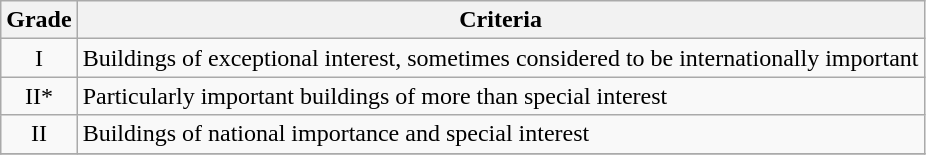<table class="wikitable" border="1">
<tr>
<th>Grade</th>
<th>Criteria</th>
</tr>
<tr>
<td align="center" >I</td>
<td>Buildings of exceptional interest, sometimes considered to be internationally important</td>
</tr>
<tr>
<td align="center" >II*</td>
<td>Particularly important buildings of more than special interest</td>
</tr>
<tr>
<td align="center" >II</td>
<td>Buildings of national importance and special interest</td>
</tr>
<tr>
</tr>
</table>
